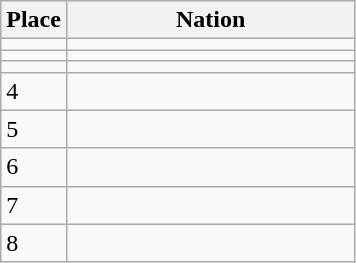<table class=wikitable style=text-align:left>
<tr>
<th width=35>Place</th>
<th width=185>Nation</th>
</tr>
<tr>
<td></td>
<td style=text-align:left></td>
</tr>
<tr>
<td></td>
<td style=text-align:left></td>
</tr>
<tr>
<td></td>
<td style=text-align:left></td>
</tr>
<tr>
<td style=text-align:left>4</td>
<td></td>
</tr>
<tr>
<td style=text-align:left>5</td>
<td></td>
</tr>
<tr>
<td style=text-align:left>6</td>
<td></td>
</tr>
<tr>
<td style=text-align:left>7</td>
<td></td>
</tr>
<tr>
<td style=text-align:left>8</td>
<td></td>
</tr>
</table>
